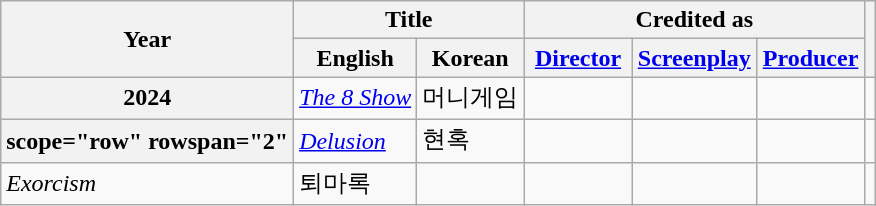<table class="wikitable sortable plainrowheaders">
<tr>
<th rowspan="2" scope="col">Year</th>
<th colspan="2" scope="col">Title</th>
<th colspan="3">Credited as</th>
<th rowspan="2" scope="col" class="unsortable"></th>
</tr>
<tr>
<th scope="col">English</th>
<th scope="col">Korean</th>
<th width="65" class="unsortable"><a href='#'>Director</a></th>
<th width="65" class="unsortable"><a href='#'>Screenplay</a></th>
<th width="65" class="unsortable"><a href='#'>Producer</a></th>
</tr>
<tr>
<th scope="row">2024</th>
<td><em><a href='#'>The 8 Show</a></em></td>
<td>머니게임</td>
<td></td>
<td></td>
<td></td>
<td style="text-align:center;"></td>
</tr>
<tr>
<th>scope="row" rowspan="2" </th>
<td><em><a href='#'>Delusion</a></em></td>
<td>현혹</td>
<td></td>
<td></td>
<td></td>
<td></td>
</tr>
<tr>
<td><em>Exorcism</em></td>
<td>퇴마록</td>
<td></td>
<td></td>
<td></td>
<td></td>
</tr>
</table>
